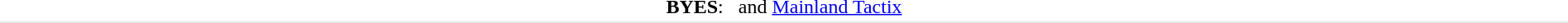<table style="text-align:center; border-bottom:1px solid #E0E0E0" width=100%>
<tr>
<td><strong>BYES</strong>:   and <a href='#'>Mainland Tactix</a></td>
</tr>
</table>
